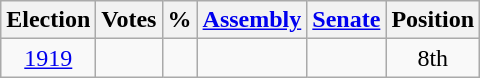<table class=wikitable style=text-align:center>
<tr>
<th>Election</th>
<th>Votes</th>
<th>%</th>
<th><a href='#'>Assembly</a></th>
<th><a href='#'>Senate</a></th>
<th>Position</th>
</tr>
<tr>
<td><a href='#'>1919</a></td>
<td></td>
<td></td>
<td></td>
<td></td>
<td>8th</td>
</tr>
</table>
